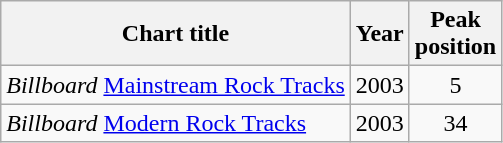<table class="wikitable">
<tr>
<th align="left" valign="center">Chart title</th>
<th align="center" valign="center">Year</th>
<th align="center" valign="center">Peak<br>position</th>
</tr>
<tr>
<td valign="center"><em>Billboard</em> <a href='#'>Mainstream Rock Tracks</a></td>
<td align="center" valign="center">2003</td>
<td align="center" valign="center">5</td>
</tr>
<tr>
<td valign="center"><em>Billboard</em> <a href='#'>Modern Rock Tracks</a></td>
<td align="center" valign="center">2003</td>
<td align="center" valign="center">34</td>
</tr>
</table>
